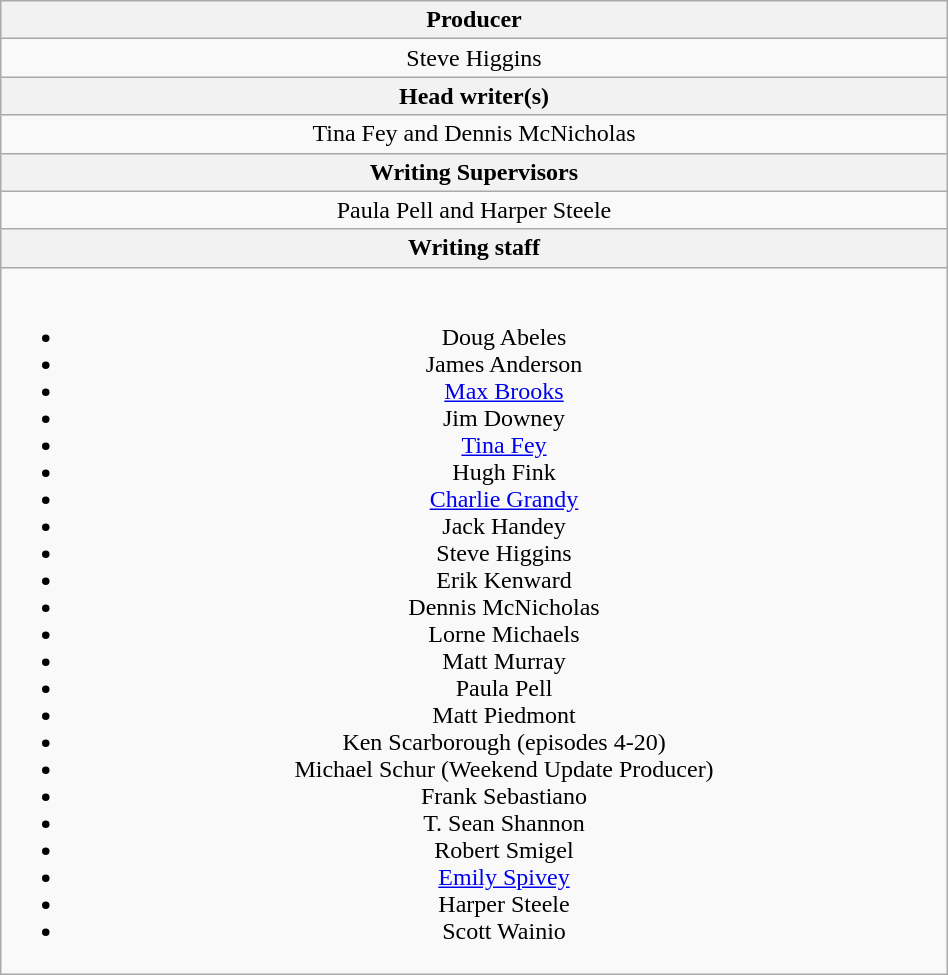<table class="wikitable plainrowheaders"  style="text-align:center; width:50%;">
<tr>
<th><strong>Producer</strong></th>
</tr>
<tr>
<td>Steve Higgins</td>
</tr>
<tr>
<th><strong>Head writer(s)</strong></th>
</tr>
<tr>
<td>Tina Fey and Dennis McNicholas</td>
</tr>
<tr>
<th><strong>Writing Supervisors</strong></th>
</tr>
<tr>
<td>Paula Pell and Harper Steele</td>
</tr>
<tr>
<th><strong>Writing staff</strong></th>
</tr>
<tr>
<td><br><ul><li>Doug Abeles</li><li>James Anderson</li><li><a href='#'>Max Brooks</a></li><li>Jim Downey</li><li><a href='#'>Tina Fey</a></li><li>Hugh Fink</li><li><a href='#'>Charlie Grandy</a></li><li>Jack Handey</li><li>Steve Higgins</li><li>Erik Kenward</li><li>Dennis McNicholas</li><li>Lorne Michaels</li><li>Matt Murray</li><li>Paula Pell</li><li>Matt Piedmont</li><li>Ken Scarborough (episodes 4-20)</li><li>Michael Schur (Weekend Update Producer)</li><li>Frank Sebastiano</li><li>T. Sean Shannon</li><li>Robert Smigel</li><li><a href='#'>Emily Spivey</a></li><li>Harper Steele</li><li>Scott Wainio</li></ul></td>
</tr>
</table>
